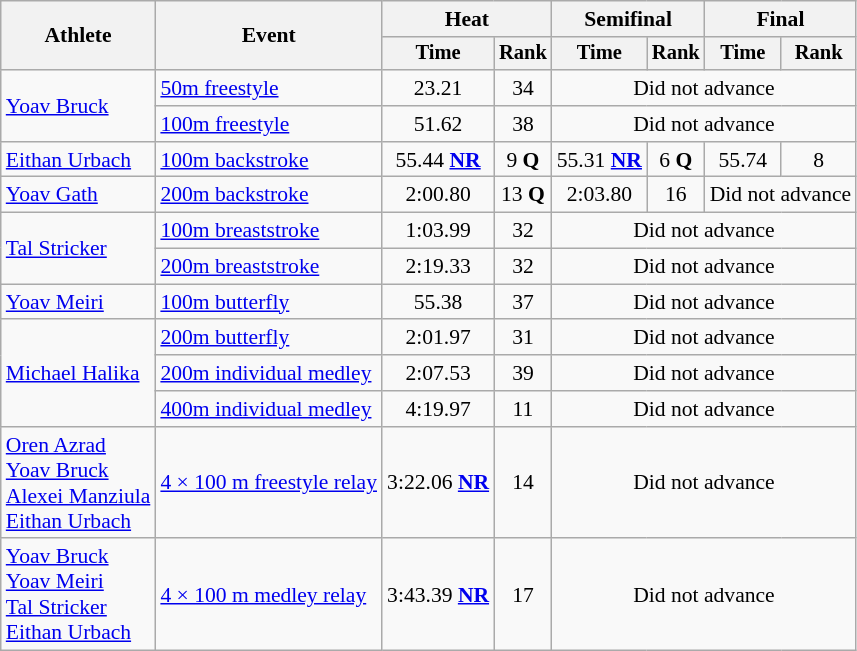<table class=wikitable style="font-size:90%">
<tr>
<th rowspan="2">Athlete</th>
<th rowspan="2">Event</th>
<th colspan="2">Heat</th>
<th colspan="2">Semifinal</th>
<th colspan="2">Final</th>
</tr>
<tr style="font-size:95%">
<th>Time</th>
<th>Rank</th>
<th>Time</th>
<th>Rank</th>
<th>Time</th>
<th>Rank</th>
</tr>
<tr>
<td align=left rowspan=2><a href='#'>Yoav Bruck</a></td>
<td align=left><a href='#'>50m freestyle</a></td>
<td align=center>23.21</td>
<td align=center>34</td>
<td align=center colspan=4>Did not advance</td>
</tr>
<tr>
<td align=left><a href='#'>100m freestyle</a></td>
<td align=center>51.62</td>
<td align=center>38</td>
<td align=center colspan=4>Did not advance</td>
</tr>
<tr>
<td align=left><a href='#'>Eithan Urbach</a></td>
<td align=left><a href='#'>100m backstroke</a></td>
<td align=center>55.44 <strong><a href='#'>NR</a></strong></td>
<td align=center>9 <strong>Q</strong></td>
<td align=center>55.31 <strong><a href='#'>NR</a></strong></td>
<td align=center>6 <strong>Q</strong></td>
<td align=center>55.74</td>
<td align=center>8</td>
</tr>
<tr>
<td align=left><a href='#'>Yoav Gath</a></td>
<td align=left><a href='#'>200m backstroke</a></td>
<td align=center>2:00.80</td>
<td align=center>13 <strong>Q</strong></td>
<td align=center>2:03.80</td>
<td align=center>16</td>
<td align=center colspan=2>Did not advance</td>
</tr>
<tr>
<td align=left rowspan=2><a href='#'>Tal Stricker</a></td>
<td align=left><a href='#'>100m breaststroke</a></td>
<td align=center>1:03.99</td>
<td align=center>32</td>
<td align=center colspan=4>Did not advance</td>
</tr>
<tr>
<td align=left><a href='#'>200m breaststroke</a></td>
<td align=center>2:19.33</td>
<td align=center>32</td>
<td align=center colspan=4>Did not advance</td>
</tr>
<tr>
<td align=left><a href='#'>Yoav Meiri</a></td>
<td align=left><a href='#'>100m butterfly</a></td>
<td align=center>55.38</td>
<td align=center>37</td>
<td align=center colspan=4>Did not advance</td>
</tr>
<tr>
<td align=left rowspan=3><a href='#'>Michael Halika</a></td>
<td align=left><a href='#'>200m butterfly</a></td>
<td align=center>2:01.97</td>
<td align=center>31</td>
<td align=center colspan=4>Did not advance</td>
</tr>
<tr>
<td align=left><a href='#'>200m individual medley</a></td>
<td align=center>2:07.53</td>
<td align=center>39</td>
<td align=center colspan=4>Did not advance</td>
</tr>
<tr>
<td align=left><a href='#'>400m individual medley</a></td>
<td align=center>4:19.97</td>
<td align=center>11</td>
<td align=center colspan=4>Did not advance</td>
</tr>
<tr>
<td align=left><a href='#'>Oren Azrad</a><br> <a href='#'>Yoav Bruck</a><br> <a href='#'>Alexei Manziula</a><br> <a href='#'>Eithan Urbach</a></td>
<td align=left><a href='#'>4 × 100 m freestyle relay</a></td>
<td align=center>3:22.06 <strong><a href='#'>NR</a></strong></td>
<td align=center>14</td>
<td align=center colspan=4>Did not advance</td>
</tr>
<tr>
<td align=left><a href='#'>Yoav Bruck</a><br> <a href='#'>Yoav Meiri</a><br> <a href='#'>Tal Stricker</a><br> <a href='#'>Eithan Urbach</a></td>
<td align=left><a href='#'>4 × 100 m medley relay</a></td>
<td align=center>3:43.39 <strong><a href='#'>NR</a></strong></td>
<td align=center>17</td>
<td align=center colspan=4>Did not advance</td>
</tr>
</table>
